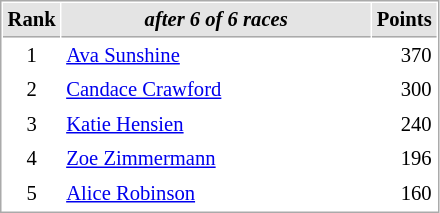<table cellspacing="1" cellpadding="3" style="border:1px solid #aaa; font-size:86%;">
<tr style="background:#e4e4e4;">
<th style="border-bottom:1px solid #aaa; width:10px;">Rank</th>
<th style="border-bottom:1px solid #aaa; width:200px; white-space:nowrap;"><em>after 6 of 6 races</em></th>
<th style="border-bottom:1px solid #aaa; width:20px;">Points</th>
</tr>
<tr>
<td style="text-align:center;">1</td>
<td> <a href='#'>Ava Sunshine</a></td>
<td align="right">370</td>
</tr>
<tr>
<td style="text-align:center;">2</td>
<td> <a href='#'>Candace Crawford</a></td>
<td align="right">300</td>
</tr>
<tr>
<td style="text-align:center;">3</td>
<td> <a href='#'>Katie Hensien</a></td>
<td align="right">240</td>
</tr>
<tr>
<td style="text-align:center;">4</td>
<td> <a href='#'>Zoe Zimmermann</a></td>
<td align="right">196</td>
</tr>
<tr>
<td style="text-align:center;">5</td>
<td> <a href='#'>Alice Robinson</a></td>
<td align="right">160</td>
</tr>
</table>
